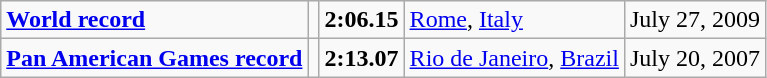<table class="wikitable">
<tr>
<td><strong><a href='#'>World record</a></strong></td>
<td></td>
<td><strong>2:06.15</strong></td>
<td><a href='#'>Rome</a>, <a href='#'>Italy</a></td>
<td>July 27, 2009</td>
</tr>
<tr>
<td><strong><a href='#'>Pan American Games record</a></strong></td>
<td></td>
<td><strong>2:13.07</strong></td>
<td><a href='#'>Rio de Janeiro</a>, <a href='#'>Brazil</a></td>
<td>July 20, 2007</td>
</tr>
</table>
